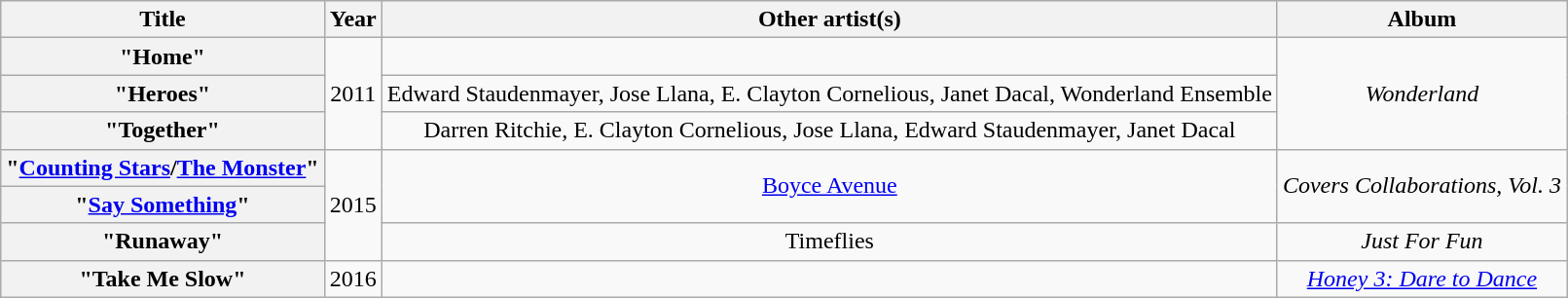<table class="wikitable plainrowheaders" style="text-align:center;">
<tr>
<th scope="col">Title</th>
<th scope="col">Year</th>
<th scope="col">Other artist(s)</th>
<th scope="col">Album</th>
</tr>
<tr>
<th scope="row">"Home"</th>
<td rowspan="3">2011</td>
<td></td>
<td rowspan="3"><em>Wonderland</em></td>
</tr>
<tr>
<th scope="row">"Heroes"</th>
<td>Edward Staudenmayer, Jose Llana, E. Clayton Cornelious, Janet Dacal, Wonderland Ensemble</td>
</tr>
<tr>
<th scope="row">"Together"</th>
<td>Darren Ritchie, E. Clayton Cornelious, Jose Llana, Edward Staudenmayer, Janet Dacal</td>
</tr>
<tr>
<th scope="row">"<a href='#'>Counting Stars</a>/<a href='#'>The Monster</a>"</th>
<td rowspan="3">2015</td>
<td rowspan="2"><a href='#'>Boyce Avenue</a></td>
<td rowspan="2"><em>Covers Collaborations, Vol. 3</em></td>
</tr>
<tr>
<th scope="row">"<a href='#'>Say Something</a>"</th>
</tr>
<tr>
<th scope="row">"Runaway"</th>
<td>Timeflies</td>
<td><em>Just For Fun</em></td>
</tr>
<tr>
<th scope="row">"Take Me Slow"</th>
<td>2016</td>
<td></td>
<td><em><a href='#'>Honey 3: Dare to Dance</a></em></td>
</tr>
</table>
